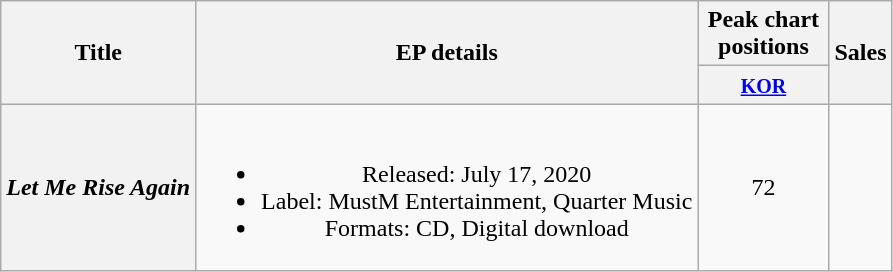<table class="wikitable plainrowheaders" style="text-align:center;">
<tr>
<th scope="col" rowspan="2">Title</th>
<th scope="col" rowspan="2">EP details</th>
<th scope="col" colspan="1" style="width:5em;">Peak chart positions</th>
<th scope="col" rowspan="2">Sales</th>
</tr>
<tr>
<th><small><a href='#'>KOR</a></small><br></th>
</tr>
<tr>
<th scope="row"><em>Let Me Rise Again</em></th>
<td><br><ul><li>Released: July 17, 2020</li><li>Label: MustM Entertainment, Quarter Music</li><li>Formats: CD, Digital download</li></ul></td>
<td>72</td>
<td></td>
</tr>
</table>
